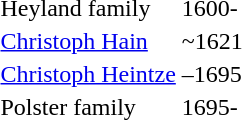<table>
<tr>
<td>Heyland family</td>
<td>1600-</td>
</tr>
<tr>
<td><a href='#'>Christoph Hain</a></td>
<td>~1621</td>
</tr>
<tr>
<td><a href='#'>Christoph Heintze</a></td>
<td>–1695</td>
</tr>
<tr>
<td>Polster family</td>
<td>1695-</td>
</tr>
<tr>
</tr>
</table>
